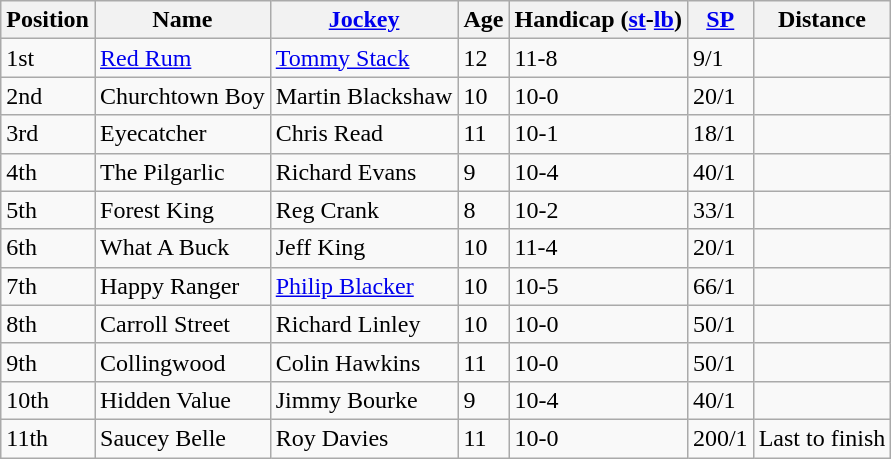<table class="wikitable sortable">
<tr>
<th>Position</th>
<th>Name</th>
<th><a href='#'>Jockey</a></th>
<th>Age</th>
<th>Handicap (<a href='#'>st</a>-<a href='#'>lb</a>)</th>
<th><a href='#'>SP</a></th>
<th>Distance</th>
</tr>
<tr>
<td>1st</td>
<td><a href='#'>Red Rum</a></td>
<td><a href='#'>Tommy Stack</a></td>
<td>12</td>
<td>11-8</td>
<td>9/1</td>
<td></td>
</tr>
<tr>
<td>2nd</td>
<td>Churchtown Boy</td>
<td>Martin Blackshaw</td>
<td>10</td>
<td>10-0</td>
<td>20/1</td>
<td></td>
</tr>
<tr>
<td>3rd</td>
<td>Eyecatcher</td>
<td>Chris Read</td>
<td>11</td>
<td>10-1</td>
<td>18/1</td>
<td></td>
</tr>
<tr>
<td>4th</td>
<td>The Pilgarlic</td>
<td>Richard Evans</td>
<td>9</td>
<td>10-4</td>
<td>40/1</td>
<td></td>
</tr>
<tr>
<td>5th</td>
<td>Forest King</td>
<td>Reg Crank</td>
<td>8</td>
<td>10-2</td>
<td>33/1</td>
<td></td>
</tr>
<tr>
<td>6th</td>
<td>What A Buck</td>
<td>Jeff King</td>
<td>10</td>
<td>11-4</td>
<td>20/1</td>
<td></td>
</tr>
<tr>
<td>7th</td>
<td>Happy Ranger</td>
<td><a href='#'>Philip Blacker</a></td>
<td>10</td>
<td>10-5</td>
<td>66/1</td>
<td></td>
</tr>
<tr>
<td>8th</td>
<td>Carroll Street</td>
<td>Richard Linley</td>
<td>10</td>
<td>10-0</td>
<td>50/1</td>
<td></td>
</tr>
<tr>
<td>9th</td>
<td>Collingwood</td>
<td>Colin Hawkins</td>
<td>11</td>
<td>10-0</td>
<td>50/1</td>
<td></td>
</tr>
<tr>
<td>10th</td>
<td>Hidden Value</td>
<td>Jimmy Bourke</td>
<td>9</td>
<td>10-4</td>
<td>40/1</td>
<td></td>
</tr>
<tr>
<td>11th</td>
<td>Saucey Belle</td>
<td>Roy Davies</td>
<td>11</td>
<td>10-0</td>
<td>200/1</td>
<td>Last to finish</td>
</tr>
</table>
